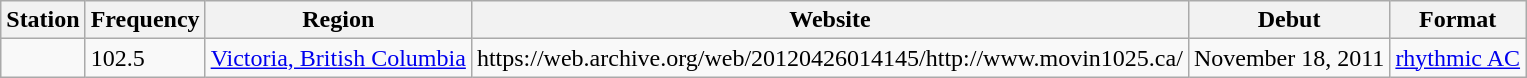<table class="wikitable">
<tr>
<th>Station</th>
<th>Frequency</th>
<th>Region</th>
<th>Website</th>
<th>Debut</th>
<th>Format</th>
</tr>
<tr>
<td></td>
<td>102.5</td>
<td><a href='#'>Victoria, British Columbia</a></td>
<td>https://web.archive.org/web/20120426014145/http://www.movin1025.ca/</td>
<td>November 18, 2011</td>
<td><a href='#'>rhythmic AC</a></td>
</tr>
</table>
